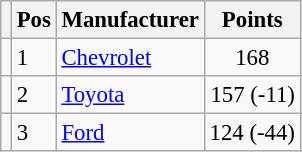<table class="wikitable" style="font-size: 95%;">
<tr>
<th></th>
<th>Pos</th>
<th>Manufacturer</th>
<th>Points</th>
</tr>
<tr>
<td></td>
<td>1</td>
<td><a href='#'>Chevrolet</a></td>
<td style="text-align:center;">168</td>
</tr>
<tr>
<td></td>
<td>2</td>
<td><a href='#'>Toyota</a></td>
<td style="text-align:right;">157 (-11)</td>
</tr>
<tr>
<td></td>
<td>3</td>
<td><a href='#'>Ford</a></td>
<td style="text-align:center;">124 (-44)</td>
</tr>
</table>
